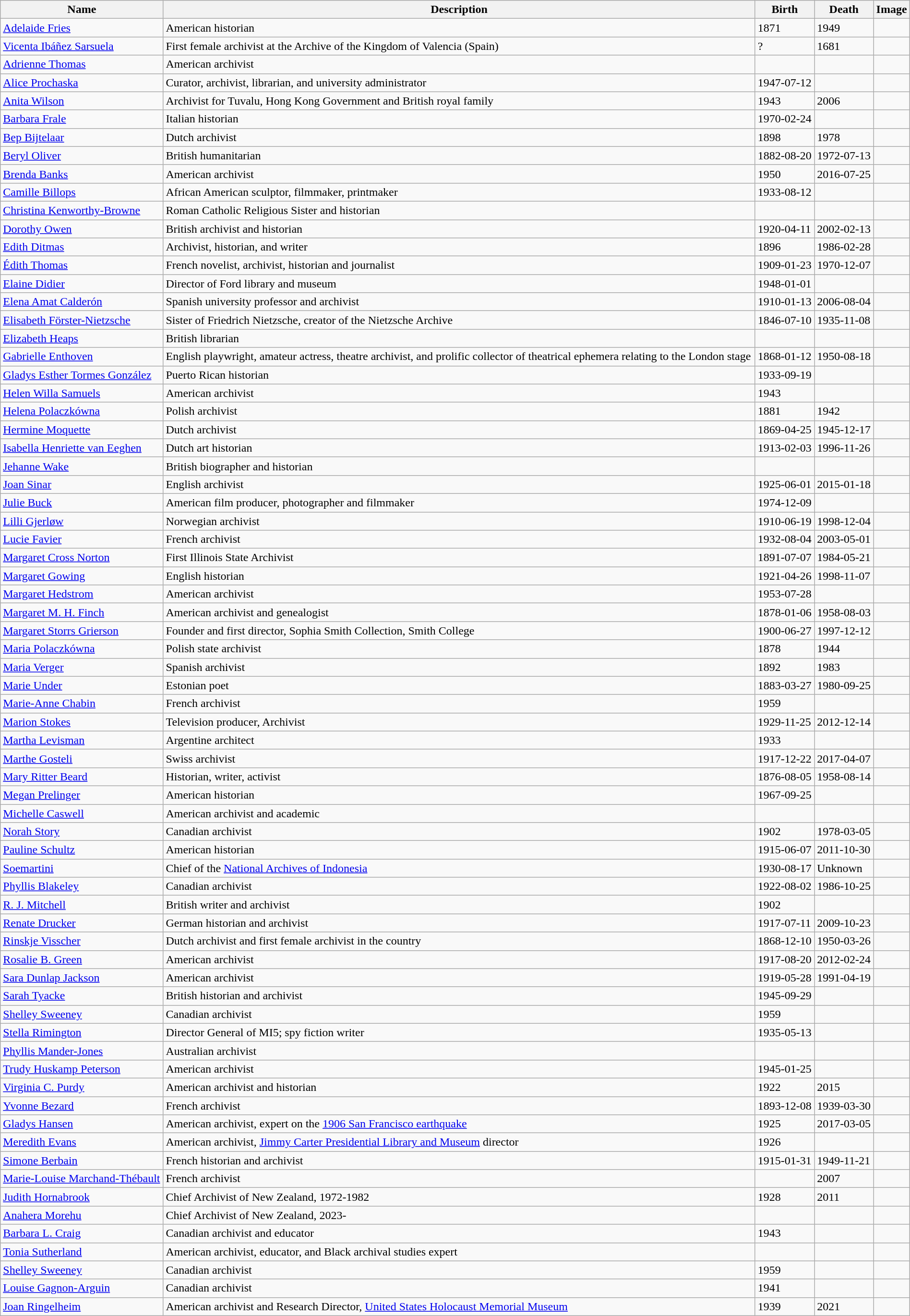<table class='wikitable sortable' style='width:100%'>
<tr>
<th>Name</th>
<th>Description</th>
<th>Birth</th>
<th>Death</th>
<th>Image</th>
</tr>
<tr>
<td><a href='#'>Adelaide Fries</a></td>
<td>American historian</td>
<td>1871</td>
<td>1949</td>
<td></td>
</tr>
<tr>
<td><a href='#'>Vicenta Ibáñez Sarsuela</a></td>
<td>First female archivist at the Archive of the Kingdom of Valencia (Spain)</td>
<td>?</td>
<td>1681</td>
<td></td>
</tr>
<tr>
<td><a href='#'>Adrienne Thomas</a></td>
<td>American archivist</td>
<td></td>
<td></td>
<td></td>
</tr>
<tr>
<td><a href='#'>Alice Prochaska</a></td>
<td>Curator, archivist, librarian, and university administrator</td>
<td>1947-07-12</td>
<td></td>
<td></td>
</tr>
<tr>
<td><a href='#'>Anita Wilson</a></td>
<td>Archivist for Tuvalu, Hong Kong Government and British royal family</td>
<td>1943</td>
<td>2006</td>
<td></td>
</tr>
<tr>
<td><a href='#'>Barbara Frale</a></td>
<td>Italian historian</td>
<td>1970-02-24</td>
<td></td>
</tr>
<tr>
<td><a href='#'>Bep Bijtelaar</a></td>
<td>Dutch archivist</td>
<td>1898</td>
<td>1978</td>
<td></td>
</tr>
<tr>
<td><a href='#'>Beryl Oliver</a></td>
<td>British humanitarian</td>
<td>1882-08-20</td>
<td>1972-07-13</td>
<td></td>
</tr>
<tr>
<td><a href='#'>Brenda Banks</a></td>
<td>American archivist</td>
<td>1950</td>
<td>2016-07-25</td>
<td></td>
</tr>
<tr>
<td><a href='#'>Camille Billops</a></td>
<td>African American sculptor, filmmaker, printmaker</td>
<td>1933-08-12</td>
<td></td>
<td></td>
</tr>
<tr>
<td><a href='#'>Christina Kenworthy-Browne</a></td>
<td>Roman Catholic Religious Sister and historian</td>
<td></td>
<td></td>
<td></td>
</tr>
<tr>
<td><a href='#'>Dorothy Owen</a></td>
<td>British archivist and historian</td>
<td>1920-04-11</td>
<td>2002-02-13</td>
<td></td>
</tr>
<tr>
<td><a href='#'>Edith Ditmas</a></td>
<td>Archivist, historian, and writer</td>
<td>1896</td>
<td>1986-02-28</td>
<td></td>
</tr>
<tr>
<td><a href='#'>Édith Thomas</a></td>
<td>French novelist, archivist, historian and journalist</td>
<td>1909-01-23</td>
<td>1970-12-07</td>
<td></td>
</tr>
<tr>
<td><a href='#'>Elaine Didier</a></td>
<td>Director of Ford library and museum</td>
<td>1948-01-01</td>
<td></td>
<td></td>
</tr>
<tr>
<td><a href='#'>Elena Amat Calderón</a></td>
<td>Spanish university professor and archivist</td>
<td>1910-01-13</td>
<td>2006-08-04</td>
<td></td>
</tr>
<tr>
<td><a href='#'>Elisabeth Förster-Nietzsche</a></td>
<td>Sister of Friedrich Nietzsche, creator of the Nietzsche Archive</td>
<td>1846-07-10</td>
<td>1935-11-08</td>
<td></td>
</tr>
<tr>
<td><a href='#'>Elizabeth Heaps</a></td>
<td>British librarian</td>
<td></td>
<td></td>
<td></td>
</tr>
<tr>
<td><a href='#'>Gabrielle Enthoven</a></td>
<td>English playwright, amateur actress, theatre archivist, and prolific collector of theatrical ephemera relating to the London stage</td>
<td>1868-01-12</td>
<td>1950-08-18</td>
<td></td>
</tr>
<tr>
<td><a href='#'>Gladys Esther Tormes González</a></td>
<td>Puerto Rican historian</td>
<td>1933-09-19</td>
<td></td>
<td></td>
</tr>
<tr>
<td><a href='#'>Helen Willa Samuels</a></td>
<td>American archivist</td>
<td>1943</td>
<td></td>
<td></td>
</tr>
<tr>
<td><a href='#'>Helena Polaczkówna</a></td>
<td>Polish archivist</td>
<td>1881</td>
<td>1942</td>
<td></td>
</tr>
<tr>
<td><a href='#'>Hermine Moquette</a></td>
<td>Dutch archivist</td>
<td>1869-04-25</td>
<td>1945-12-17</td>
<td></td>
</tr>
<tr>
<td><a href='#'>Isabella Henriette van Eeghen</a></td>
<td>Dutch art historian</td>
<td>1913-02-03</td>
<td>1996-11-26</td>
<td></td>
</tr>
<tr>
<td><a href='#'>Jehanne Wake</a></td>
<td>British biographer and historian</td>
<td></td>
<td></td>
<td></td>
</tr>
<tr>
<td><a href='#'>Joan Sinar</a></td>
<td>English archivist</td>
<td>1925-06-01</td>
<td>2015-01-18</td>
<td></td>
</tr>
<tr>
<td><a href='#'>Julie Buck</a></td>
<td>American film producer, photographer and filmmaker</td>
<td>1974-12-09</td>
<td></td>
<td></td>
</tr>
<tr>
<td><a href='#'>Lilli Gjerløw</a></td>
<td>Norwegian archivist</td>
<td>1910-06-19</td>
<td>1998-12-04</td>
<td></td>
</tr>
<tr>
<td><a href='#'>Lucie Favier</a></td>
<td>French archivist</td>
<td>1932-08-04</td>
<td>2003-05-01</td>
<td></td>
</tr>
<tr>
<td><a href='#'>Margaret Cross Norton</a></td>
<td>First Illinois State Archivist</td>
<td>1891-07-07</td>
<td>1984-05-21</td>
<td></td>
</tr>
<tr>
<td><a href='#'>Margaret Gowing</a></td>
<td>English historian</td>
<td>1921-04-26</td>
<td>1998-11-07</td>
<td></td>
</tr>
<tr>
<td><a href='#'>Margaret Hedstrom</a></td>
<td>American archivist</td>
<td>1953-07-28</td>
<td></td>
<td></td>
</tr>
<tr>
<td><a href='#'>Margaret M. H. Finch</a></td>
<td>American archivist and genealogist</td>
<td>1878-01-06</td>
<td>1958-08-03</td>
<td></td>
</tr>
<tr>
<td><a href='#'>Margaret Storrs Grierson</a></td>
<td>Founder and first director, Sophia Smith Collection, Smith College</td>
<td>1900-06-27</td>
<td>1997-12-12</td>
<td></td>
</tr>
<tr>
<td><a href='#'>Maria Polaczkówna</a></td>
<td>Polish state archivist</td>
<td>1878</td>
<td>1944</td>
<td></td>
</tr>
<tr>
<td><a href='#'>Maria Verger</a></td>
<td>Spanish archivist</td>
<td>1892</td>
<td>1983</td>
<td></td>
</tr>
<tr>
<td><a href='#'>Marie Under</a></td>
<td>Estonian poet</td>
<td>1883-03-27</td>
<td>1980-09-25</td>
<td></td>
</tr>
<tr>
<td><a href='#'>Marie-Anne Chabin</a></td>
<td>French archivist</td>
<td>1959</td>
<td></td>
<td></td>
</tr>
<tr>
<td><a href='#'>Marion Stokes</a></td>
<td>Television producer, Archivist</td>
<td>1929-11-25</td>
<td>2012-12-14</td>
<td></td>
</tr>
<tr>
<td><a href='#'>Martha Levisman</a></td>
<td>Argentine architect</td>
<td>1933</td>
<td></td>
<td></td>
</tr>
<tr>
<td><a href='#'>Marthe Gosteli</a></td>
<td>Swiss archivist</td>
<td>1917-12-22</td>
<td>2017-04-07</td>
<td></td>
</tr>
<tr>
<td><a href='#'>Mary Ritter Beard</a></td>
<td>Historian, writer, activist</td>
<td>1876-08-05</td>
<td>1958-08-14</td>
<td></td>
</tr>
<tr>
<td><a href='#'>Megan Prelinger</a></td>
<td>American historian</td>
<td>1967-09-25</td>
<td></td>
<td></td>
</tr>
<tr>
<td><a href='#'>Michelle Caswell</a></td>
<td>American archivist and academic</td>
<td></td>
<td></td>
</tr>
<tr>
<td><a href='#'>Norah Story</a></td>
<td>Canadian archivist</td>
<td>1902</td>
<td>1978-03-05</td>
<td></td>
</tr>
<tr>
<td><a href='#'>Pauline Schultz</a></td>
<td>American historian</td>
<td>1915-06-07</td>
<td>2011-10-30</td>
<td></td>
</tr>
<tr>
<td><a href='#'>Soemartini</a></td>
<td>Chief of the <a href='#'>National Archives of Indonesia</a></td>
<td>1930-08-17</td>
<td>Unknown</td>
<td></td>
</tr>
<tr>
<td><a href='#'>Phyllis Blakeley</a></td>
<td>Canadian archivist</td>
<td>1922-08-02</td>
<td>1986-10-25</td>
<td></td>
</tr>
<tr>
<td><a href='#'>R. J. Mitchell</a></td>
<td>British writer and archivist</td>
<td>1902</td>
<td></td>
<td></td>
</tr>
<tr>
<td><a href='#'>Renate Drucker</a></td>
<td>German historian and archivist</td>
<td>1917-07-11</td>
<td>2009-10-23</td>
<td></td>
</tr>
<tr>
<td><a href='#'>Rinskje Visscher</a></td>
<td>Dutch archivist and first female archivist in the country</td>
<td>1868-12-10</td>
<td>1950-03-26</td>
<td></td>
</tr>
<tr>
<td><a href='#'>Rosalie B. Green</a></td>
<td>American archivist</td>
<td>1917-08-20</td>
<td>2012-02-24</td>
<td></td>
</tr>
<tr>
<td><a href='#'>Sara Dunlap Jackson</a></td>
<td>American archivist</td>
<td>1919-05-28</td>
<td>1991-04-19</td>
<td></td>
</tr>
<tr>
<td><a href='#'>Sarah Tyacke</a></td>
<td>British historian and archivist</td>
<td>1945-09-29</td>
<td></td>
<td></td>
</tr>
<tr>
<td><a href='#'>Shelley Sweeney</a></td>
<td>Canadian archivist</td>
<td>1959</td>
<td></td>
<td></td>
</tr>
<tr>
<td><a href='#'>Stella Rimington</a></td>
<td>Director General of MI5; spy fiction writer</td>
<td>1935-05-13</td>
<td></td>
<td></td>
</tr>
<tr>
<td><a href='#'>Phyllis Mander-Jones</a></td>
<td>Australian archivist</td>
<td></td>
<td></td>
<td></td>
</tr>
<tr>
<td><a href='#'>Trudy Huskamp Peterson</a></td>
<td>American archivist</td>
<td>1945-01-25</td>
<td></td>
<td></td>
</tr>
<tr>
<td><a href='#'>Virginia C. Purdy</a></td>
<td>American archivist and historian</td>
<td>1922</td>
<td>2015</td>
<td></td>
</tr>
<tr>
<td><a href='#'>Yvonne Bezard</a></td>
<td>French archivist</td>
<td>1893-12-08</td>
<td>1939-03-30</td>
<td></td>
</tr>
<tr>
<td><a href='#'>Gladys Hansen</a></td>
<td>American archivist, expert on the <a href='#'>1906 San Francisco earthquake</a></td>
<td>1925</td>
<td>2017-03-05</td>
</tr>
<tr>
<td><a href='#'>Meredith Evans</a></td>
<td>American archivist, <a href='#'>Jimmy Carter Presidential Library and Museum</a> director</td>
<td>1926</td>
<td></td>
<td></td>
</tr>
<tr>
<td><a href='#'>Simone Berbain</a></td>
<td>French historian and archivist</td>
<td>1915-01-31</td>
<td>1949-11-21</td>
<td></td>
</tr>
<tr>
<td><a href='#'>Marie-Louise Marchand-Thébault</a></td>
<td>French archivist</td>
<td></td>
<td>2007</td>
<td></td>
</tr>
<tr>
<td><a href='#'>Judith Hornabrook</a></td>
<td>Chief Archivist of New Zealand, 1972-1982</td>
<td>1928</td>
<td>2011</td>
<td></td>
</tr>
<tr>
<td><a href='#'>Anahera Morehu</a></td>
<td>Chief Archivist of New Zealand, 2023-</td>
<td></td>
<td></td>
<td></td>
</tr>
<tr>
<td><a href='#'>Barbara L. Craig</a></td>
<td>Canadian archivist and educator</td>
<td>1943</td>
<td></td>
<td></td>
</tr>
<tr>
<td><a href='#'>Tonia Sutherland</a></td>
<td>American archivist, educator, and Black archival studies expert</td>
<td></td>
<td></td>
</tr>
<tr>
<td><a href='#'>Shelley Sweeney</a></td>
<td>Canadian archivist</td>
<td>1959</td>
<td></td>
<td></td>
</tr>
<tr>
<td><a href='#'>Louise Gagnon-Arguin</a></td>
<td>Canadian archivist</td>
<td>1941</td>
<td></td>
<td></td>
</tr>
<tr>
<td><a href='#'>Joan Ringelheim</a></td>
<td>American archivist and Research Director, <a href='#'>United States Holocaust Memorial Museum</a></td>
<td>1939</td>
<td>2021</td>
<td></td>
</tr>
</table>
